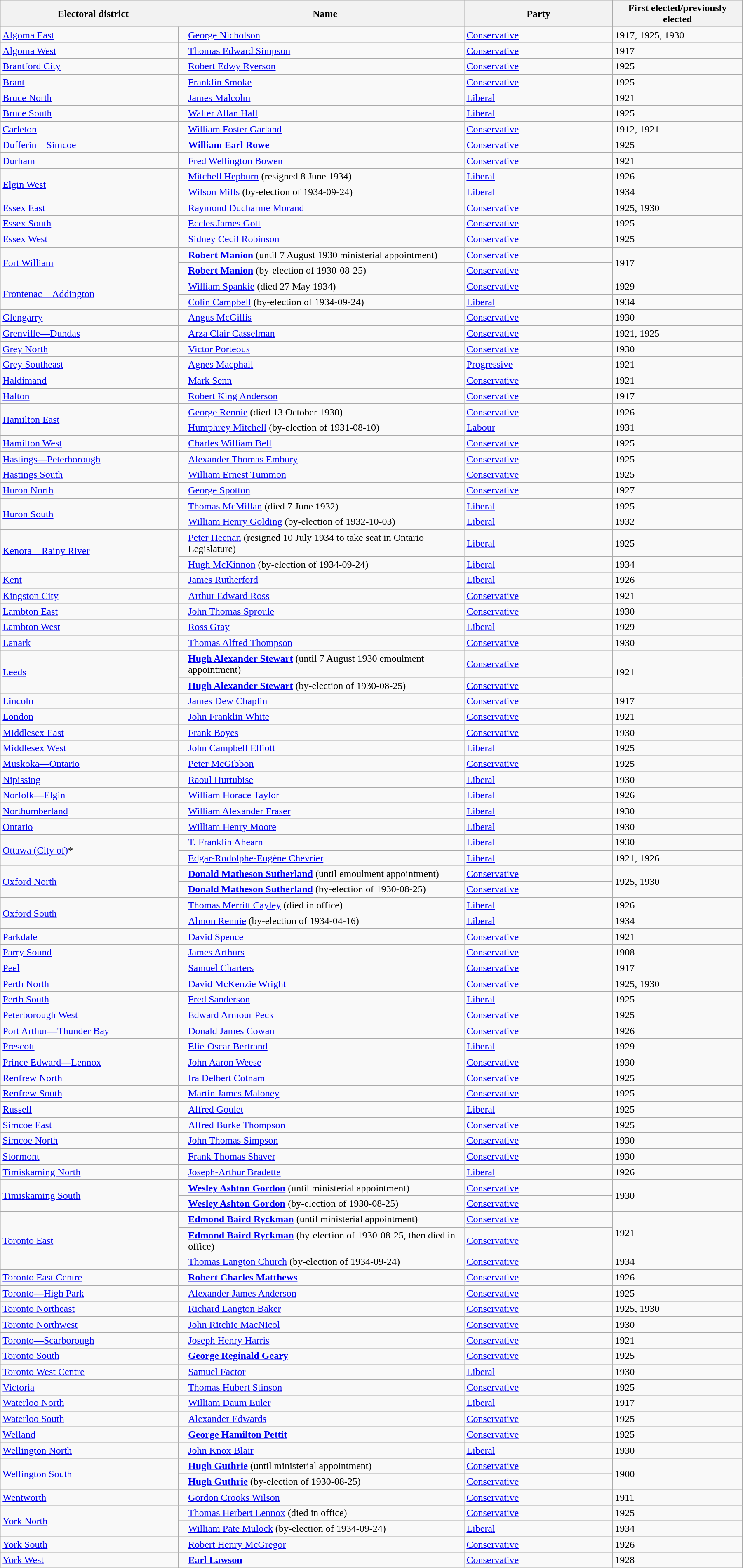<table class="wikitable" width=95%>
<tr>
<th colspan=2 width=25%>Electoral district</th>
<th>Name</th>
<th width=20%>Party</th>
<th>First elected/previously elected</th>
</tr>
<tr>
<td width=24%><a href='#'>Algoma East</a></td>
<td></td>
<td><a href='#'>George Nicholson</a></td>
<td><a href='#'>Conservative</a></td>
<td>1917, 1925, 1930</td>
</tr>
<tr>
<td><a href='#'>Algoma West</a></td>
<td></td>
<td><a href='#'>Thomas Edward Simpson</a></td>
<td><a href='#'>Conservative</a></td>
<td>1917</td>
</tr>
<tr>
<td><a href='#'>Brantford City</a></td>
<td></td>
<td><a href='#'>Robert Edwy Ryerson</a></td>
<td><a href='#'>Conservative</a></td>
<td>1925</td>
</tr>
<tr>
<td><a href='#'>Brant</a></td>
<td></td>
<td><a href='#'>Franklin Smoke</a></td>
<td><a href='#'>Conservative</a></td>
<td>1925</td>
</tr>
<tr>
<td><a href='#'>Bruce North</a></td>
<td></td>
<td><a href='#'>James Malcolm</a></td>
<td><a href='#'>Liberal</a></td>
<td>1921</td>
</tr>
<tr>
<td><a href='#'>Bruce South</a></td>
<td></td>
<td><a href='#'>Walter Allan Hall</a></td>
<td><a href='#'>Liberal</a></td>
<td>1925</td>
</tr>
<tr>
<td><a href='#'>Carleton</a></td>
<td></td>
<td><a href='#'>William Foster Garland</a></td>
<td><a href='#'>Conservative</a></td>
<td>1912, 1921</td>
</tr>
<tr>
<td><a href='#'>Dufferin—Simcoe</a></td>
<td></td>
<td><strong><a href='#'>William Earl Rowe</a></strong></td>
<td><a href='#'>Conservative</a></td>
<td>1925</td>
</tr>
<tr>
<td><a href='#'>Durham</a></td>
<td></td>
<td><a href='#'>Fred Wellington Bowen</a></td>
<td><a href='#'>Conservative</a></td>
<td>1921</td>
</tr>
<tr>
<td rowspan=2><a href='#'>Elgin West</a></td>
<td></td>
<td><a href='#'>Mitchell Hepburn</a> (resigned 8 June 1934)</td>
<td><a href='#'>Liberal</a></td>
<td>1926</td>
</tr>
<tr>
<td></td>
<td><a href='#'>Wilson Mills</a> (by-election of 1934-09-24)</td>
<td><a href='#'>Liberal</a></td>
<td>1934</td>
</tr>
<tr>
<td><a href='#'>Essex East</a></td>
<td></td>
<td><a href='#'>Raymond Ducharme Morand</a></td>
<td><a href='#'>Conservative</a></td>
<td>1925, 1930</td>
</tr>
<tr>
<td><a href='#'>Essex South</a></td>
<td></td>
<td><a href='#'>Eccles James Gott</a></td>
<td><a href='#'>Conservative</a></td>
<td>1925</td>
</tr>
<tr>
<td><a href='#'>Essex West</a></td>
<td></td>
<td><a href='#'>Sidney Cecil Robinson</a></td>
<td><a href='#'>Conservative</a></td>
<td>1925</td>
</tr>
<tr>
<td rowspan=2><a href='#'>Fort William</a></td>
<td></td>
<td><strong><a href='#'>Robert Manion</a></strong> (until 7 August 1930 ministerial appointment)</td>
<td><a href='#'>Conservative</a></td>
<td rowspan=2>1917</td>
</tr>
<tr>
<td></td>
<td><strong><a href='#'>Robert Manion</a></strong> (by-election of 1930-08-25)</td>
<td><a href='#'>Conservative</a></td>
</tr>
<tr>
<td rowspan=2><a href='#'>Frontenac—Addington</a></td>
<td></td>
<td><a href='#'>William Spankie</a> (died 27 May 1934)</td>
<td><a href='#'>Conservative</a></td>
<td>1929</td>
</tr>
<tr>
<td></td>
<td><a href='#'>Colin Campbell</a> (by-election of 1934-09-24)</td>
<td><a href='#'>Liberal</a></td>
<td>1934</td>
</tr>
<tr>
<td><a href='#'>Glengarry</a></td>
<td></td>
<td><a href='#'>Angus McGillis</a></td>
<td><a href='#'>Conservative</a></td>
<td>1930</td>
</tr>
<tr>
<td><a href='#'>Grenville—Dundas</a></td>
<td></td>
<td><a href='#'>Arza Clair Casselman</a></td>
<td><a href='#'>Conservative</a></td>
<td>1921, 1925</td>
</tr>
<tr>
<td><a href='#'>Grey North</a></td>
<td></td>
<td><a href='#'>Victor Porteous</a></td>
<td><a href='#'>Conservative</a></td>
<td>1930</td>
</tr>
<tr>
<td><a href='#'>Grey Southeast</a></td>
<td></td>
<td><a href='#'>Agnes Macphail</a></td>
<td><a href='#'>Progressive</a></td>
<td>1921</td>
</tr>
<tr>
<td><a href='#'>Haldimand</a></td>
<td></td>
<td><a href='#'>Mark Senn</a></td>
<td><a href='#'>Conservative</a></td>
<td>1921</td>
</tr>
<tr>
<td><a href='#'>Halton</a></td>
<td></td>
<td><a href='#'>Robert King Anderson</a></td>
<td><a href='#'>Conservative</a></td>
<td>1917</td>
</tr>
<tr>
<td rowspan=2><a href='#'>Hamilton East</a></td>
<td></td>
<td><a href='#'>George Rennie</a> (died 13 October 1930)</td>
<td><a href='#'>Conservative</a></td>
<td>1926</td>
</tr>
<tr>
<td></td>
<td><a href='#'>Humphrey Mitchell</a> (by-election of 1931-08-10)</td>
<td><a href='#'>Labour</a></td>
<td>1931</td>
</tr>
<tr>
<td><a href='#'>Hamilton West</a></td>
<td></td>
<td><a href='#'>Charles William Bell</a></td>
<td><a href='#'>Conservative</a></td>
<td>1925</td>
</tr>
<tr>
<td><a href='#'>Hastings—Peterborough</a></td>
<td></td>
<td><a href='#'>Alexander Thomas Embury</a></td>
<td><a href='#'>Conservative</a></td>
<td>1925</td>
</tr>
<tr>
<td><a href='#'>Hastings South</a></td>
<td></td>
<td><a href='#'>William Ernest Tummon</a></td>
<td><a href='#'>Conservative</a></td>
<td>1925</td>
</tr>
<tr>
<td><a href='#'>Huron North</a></td>
<td></td>
<td><a href='#'>George Spotton</a></td>
<td><a href='#'>Conservative</a></td>
<td>1927</td>
</tr>
<tr>
<td rowspan=2><a href='#'>Huron South</a></td>
<td></td>
<td><a href='#'>Thomas McMillan</a> (died 7 June 1932)</td>
<td><a href='#'>Liberal</a></td>
<td>1925</td>
</tr>
<tr>
<td></td>
<td><a href='#'>William Henry Golding</a> (by-election of 1932-10-03)</td>
<td><a href='#'>Liberal</a></td>
<td>1932</td>
</tr>
<tr>
<td rowspan=2><a href='#'>Kenora—Rainy River</a></td>
<td></td>
<td><a href='#'>Peter Heenan</a> (resigned 10 July 1934 to take seat in Ontario Legislature)</td>
<td><a href='#'>Liberal</a></td>
<td>1925</td>
</tr>
<tr>
<td></td>
<td><a href='#'>Hugh McKinnon</a> (by-election of 1934-09-24)</td>
<td><a href='#'>Liberal</a></td>
<td>1934</td>
</tr>
<tr>
<td><a href='#'>Kent</a></td>
<td></td>
<td><a href='#'>James Rutherford</a></td>
<td><a href='#'>Liberal</a></td>
<td>1926</td>
</tr>
<tr>
<td><a href='#'>Kingston City</a></td>
<td></td>
<td><a href='#'>Arthur Edward Ross</a></td>
<td><a href='#'>Conservative</a></td>
<td>1921</td>
</tr>
<tr>
<td><a href='#'>Lambton East</a></td>
<td></td>
<td><a href='#'>John Thomas Sproule</a></td>
<td><a href='#'>Conservative</a></td>
<td>1930</td>
</tr>
<tr>
<td><a href='#'>Lambton West</a></td>
<td></td>
<td><a href='#'>Ross Gray</a></td>
<td><a href='#'>Liberal</a></td>
<td>1929</td>
</tr>
<tr>
<td><a href='#'>Lanark</a></td>
<td></td>
<td><a href='#'>Thomas Alfred Thompson</a></td>
<td><a href='#'>Conservative</a></td>
<td>1930</td>
</tr>
<tr>
<td rowspan=2><a href='#'>Leeds</a></td>
<td></td>
<td><strong><a href='#'>Hugh Alexander Stewart</a></strong> (until 7 August 1930 emoulment appointment)</td>
<td><a href='#'>Conservative</a></td>
<td rowspan=2>1921</td>
</tr>
<tr>
<td></td>
<td><strong><a href='#'>Hugh Alexander Stewart</a></strong> (by-election of 1930-08-25)</td>
<td><a href='#'>Conservative</a></td>
</tr>
<tr>
<td><a href='#'>Lincoln</a></td>
<td></td>
<td><a href='#'>James Dew Chaplin</a></td>
<td><a href='#'>Conservative</a></td>
<td>1917</td>
</tr>
<tr>
<td><a href='#'>London</a></td>
<td></td>
<td><a href='#'>John Franklin White</a></td>
<td><a href='#'>Conservative</a></td>
<td>1921</td>
</tr>
<tr>
<td><a href='#'>Middlesex East</a></td>
<td></td>
<td><a href='#'>Frank Boyes</a></td>
<td><a href='#'>Conservative</a></td>
<td>1930</td>
</tr>
<tr>
<td><a href='#'>Middlesex West</a></td>
<td></td>
<td><a href='#'>John Campbell Elliott</a></td>
<td><a href='#'>Liberal</a></td>
<td>1925</td>
</tr>
<tr>
<td><a href='#'>Muskoka—Ontario</a></td>
<td></td>
<td><a href='#'>Peter McGibbon</a></td>
<td><a href='#'>Conservative</a></td>
<td>1925</td>
</tr>
<tr>
<td><a href='#'>Nipissing</a></td>
<td></td>
<td><a href='#'>Raoul Hurtubise</a></td>
<td><a href='#'>Liberal</a></td>
<td>1930</td>
</tr>
<tr>
<td><a href='#'>Norfolk—Elgin</a></td>
<td></td>
<td><a href='#'>William Horace Taylor</a></td>
<td><a href='#'>Liberal</a></td>
<td>1926</td>
</tr>
<tr>
<td><a href='#'>Northumberland</a></td>
<td></td>
<td><a href='#'>William Alexander Fraser</a></td>
<td><a href='#'>Liberal</a></td>
<td>1930</td>
</tr>
<tr>
<td><a href='#'>Ontario</a></td>
<td></td>
<td><a href='#'>William Henry Moore</a></td>
<td><a href='#'>Liberal</a></td>
<td>1930</td>
</tr>
<tr>
<td rowspan=2><a href='#'>Ottawa (City of)</a>*</td>
<td></td>
<td><a href='#'>T. Franklin Ahearn</a></td>
<td><a href='#'>Liberal</a></td>
<td>1930</td>
</tr>
<tr>
<td></td>
<td><a href='#'>Edgar-Rodolphe-Eugène Chevrier</a></td>
<td><a href='#'>Liberal</a></td>
<td>1921, 1926</td>
</tr>
<tr>
<td rowspan=2><a href='#'>Oxford North</a></td>
<td></td>
<td><strong><a href='#'>Donald Matheson Sutherland</a></strong> (until emoulment appointment)</td>
<td><a href='#'>Conservative</a></td>
<td rowspan=2>1925, 1930</td>
</tr>
<tr>
<td></td>
<td><strong><a href='#'>Donald Matheson Sutherland</a></strong> (by-election of 1930-08-25)</td>
<td><a href='#'>Conservative</a></td>
</tr>
<tr>
<td rowspan=2><a href='#'>Oxford South</a></td>
<td></td>
<td><a href='#'>Thomas Merritt Cayley</a> (died in office)</td>
<td><a href='#'>Liberal</a></td>
<td>1926</td>
</tr>
<tr>
<td></td>
<td><a href='#'>Almon Rennie</a> (by-election of 1934-04-16)</td>
<td><a href='#'>Liberal</a></td>
<td>1934</td>
</tr>
<tr>
<td><a href='#'>Parkdale</a></td>
<td></td>
<td><a href='#'>David Spence</a></td>
<td><a href='#'>Conservative</a></td>
<td>1921</td>
</tr>
<tr>
<td><a href='#'>Parry Sound</a></td>
<td></td>
<td><a href='#'>James Arthurs</a></td>
<td><a href='#'>Conservative</a></td>
<td>1908</td>
</tr>
<tr>
<td><a href='#'>Peel</a></td>
<td></td>
<td><a href='#'>Samuel Charters</a></td>
<td><a href='#'>Conservative</a></td>
<td>1917</td>
</tr>
<tr>
<td><a href='#'>Perth North</a></td>
<td></td>
<td><a href='#'>David McKenzie Wright</a></td>
<td><a href='#'>Conservative</a></td>
<td>1925, 1930</td>
</tr>
<tr>
<td><a href='#'>Perth South</a></td>
<td></td>
<td><a href='#'>Fred Sanderson</a></td>
<td><a href='#'>Liberal</a></td>
<td>1925</td>
</tr>
<tr>
<td><a href='#'>Peterborough West</a></td>
<td></td>
<td><a href='#'>Edward Armour Peck</a></td>
<td><a href='#'>Conservative</a></td>
<td>1925</td>
</tr>
<tr>
<td><a href='#'>Port Arthur—Thunder Bay</a></td>
<td></td>
<td><a href='#'>Donald James Cowan</a></td>
<td><a href='#'>Conservative</a></td>
<td>1926</td>
</tr>
<tr>
<td><a href='#'>Prescott</a></td>
<td></td>
<td><a href='#'>Elie-Oscar Bertrand</a></td>
<td><a href='#'>Liberal</a></td>
<td>1929</td>
</tr>
<tr>
<td><a href='#'>Prince Edward—Lennox</a></td>
<td></td>
<td><a href='#'>John Aaron Weese</a></td>
<td><a href='#'>Conservative</a></td>
<td>1930</td>
</tr>
<tr>
<td><a href='#'>Renfrew North</a></td>
<td></td>
<td><a href='#'>Ira Delbert Cotnam</a></td>
<td><a href='#'>Conservative</a></td>
<td>1925</td>
</tr>
<tr>
<td><a href='#'>Renfrew South</a></td>
<td></td>
<td><a href='#'>Martin James Maloney</a></td>
<td><a href='#'>Conservative</a></td>
<td>1925</td>
</tr>
<tr>
<td><a href='#'>Russell</a></td>
<td></td>
<td><a href='#'>Alfred Goulet</a></td>
<td><a href='#'>Liberal</a></td>
<td>1925</td>
</tr>
<tr>
<td><a href='#'>Simcoe East</a></td>
<td></td>
<td><a href='#'>Alfred Burke Thompson</a></td>
<td><a href='#'>Conservative</a></td>
<td>1925</td>
</tr>
<tr>
<td><a href='#'>Simcoe North</a></td>
<td></td>
<td><a href='#'>John Thomas Simpson</a></td>
<td><a href='#'>Conservative</a></td>
<td>1930</td>
</tr>
<tr>
<td><a href='#'>Stormont</a></td>
<td></td>
<td><a href='#'>Frank Thomas Shaver</a></td>
<td><a href='#'>Conservative</a></td>
<td>1930</td>
</tr>
<tr>
<td><a href='#'>Timiskaming North</a></td>
<td></td>
<td><a href='#'>Joseph-Arthur Bradette</a></td>
<td><a href='#'>Liberal</a></td>
<td>1926</td>
</tr>
<tr>
<td rowspan=2><a href='#'>Timiskaming South</a></td>
<td></td>
<td><strong><a href='#'>Wesley Ashton Gordon</a></strong> (until ministerial appointment)</td>
<td><a href='#'>Conservative</a></td>
<td rowspan=2>1930</td>
</tr>
<tr>
<td></td>
<td><strong><a href='#'>Wesley Ashton Gordon</a></strong> (by-election of 1930-08-25)</td>
<td><a href='#'>Conservative</a></td>
</tr>
<tr>
<td rowspan=3><a href='#'>Toronto East</a></td>
<td></td>
<td><strong><a href='#'>Edmond Baird Ryckman</a></strong> (until ministerial appointment)</td>
<td><a href='#'>Conservative</a></td>
<td rowspan=2>1921</td>
</tr>
<tr>
<td></td>
<td><strong><a href='#'>Edmond Baird Ryckman</a></strong> (by-election of 1930-08-25, then died in office)</td>
<td><a href='#'>Conservative</a></td>
</tr>
<tr>
<td></td>
<td><a href='#'>Thomas Langton Church</a> (by-election of 1934-09-24)</td>
<td><a href='#'>Conservative</a></td>
<td>1934</td>
</tr>
<tr>
<td><a href='#'>Toronto East Centre</a></td>
<td></td>
<td><strong><a href='#'>Robert Charles Matthews</a></strong></td>
<td><a href='#'>Conservative</a></td>
<td>1926</td>
</tr>
<tr>
<td><a href='#'>Toronto—High Park</a></td>
<td></td>
<td><a href='#'>Alexander James Anderson</a></td>
<td><a href='#'>Conservative</a></td>
<td>1925</td>
</tr>
<tr>
<td><a href='#'>Toronto Northeast</a></td>
<td></td>
<td><a href='#'>Richard Langton Baker</a></td>
<td><a href='#'>Conservative</a></td>
<td>1925, 1930</td>
</tr>
<tr>
<td><a href='#'>Toronto Northwest</a></td>
<td></td>
<td><a href='#'>John Ritchie MacNicol</a></td>
<td><a href='#'>Conservative</a></td>
<td>1930</td>
</tr>
<tr>
<td><a href='#'>Toronto—Scarborough</a></td>
<td></td>
<td><a href='#'>Joseph Henry Harris</a></td>
<td><a href='#'>Conservative</a></td>
<td>1921</td>
</tr>
<tr>
<td><a href='#'>Toronto South</a></td>
<td></td>
<td><strong><a href='#'>George Reginald Geary</a></strong></td>
<td><a href='#'>Conservative</a></td>
<td>1925</td>
</tr>
<tr>
<td><a href='#'>Toronto West Centre</a></td>
<td></td>
<td><a href='#'>Samuel Factor</a></td>
<td><a href='#'>Liberal</a></td>
<td>1930</td>
</tr>
<tr>
<td><a href='#'>Victoria</a></td>
<td></td>
<td><a href='#'>Thomas Hubert Stinson</a></td>
<td><a href='#'>Conservative</a></td>
<td>1925</td>
</tr>
<tr>
<td><a href='#'>Waterloo North</a></td>
<td></td>
<td><a href='#'>William Daum Euler</a></td>
<td><a href='#'>Liberal</a></td>
<td>1917</td>
</tr>
<tr>
<td><a href='#'>Waterloo South</a></td>
<td></td>
<td><a href='#'>Alexander Edwards</a></td>
<td><a href='#'>Conservative</a></td>
<td>1925</td>
</tr>
<tr>
<td><a href='#'>Welland</a></td>
<td></td>
<td><strong><a href='#'>George Hamilton Pettit</a></strong></td>
<td><a href='#'>Conservative</a></td>
<td>1925</td>
</tr>
<tr>
<td><a href='#'>Wellington North</a></td>
<td></td>
<td><a href='#'>John Knox Blair</a></td>
<td><a href='#'>Liberal</a></td>
<td>1930</td>
</tr>
<tr>
<td rowspan=2><a href='#'>Wellington South</a></td>
<td></td>
<td><strong><a href='#'>Hugh Guthrie</a></strong> (until ministerial appointment)</td>
<td><a href='#'>Conservative</a></td>
<td rowspan=2>1900</td>
</tr>
<tr>
<td></td>
<td><strong><a href='#'>Hugh Guthrie</a></strong> (by-election of 1930-08-25)</td>
<td><a href='#'>Conservative</a></td>
</tr>
<tr>
<td><a href='#'>Wentworth</a></td>
<td></td>
<td><a href='#'>Gordon Crooks Wilson</a></td>
<td><a href='#'>Conservative</a></td>
<td>1911</td>
</tr>
<tr>
<td rowspan=2><a href='#'>York North</a></td>
<td></td>
<td><a href='#'>Thomas Herbert Lennox</a> (died in office)</td>
<td><a href='#'>Conservative</a></td>
<td>1925</td>
</tr>
<tr>
<td></td>
<td><a href='#'>William Pate Mulock</a> (by-election of 1934-09-24)</td>
<td><a href='#'>Liberal</a></td>
<td>1934</td>
</tr>
<tr>
<td><a href='#'>York South</a></td>
<td></td>
<td><a href='#'>Robert Henry McGregor</a></td>
<td><a href='#'>Conservative</a></td>
<td>1926</td>
</tr>
<tr>
<td><a href='#'>York West</a></td>
<td></td>
<td><strong><a href='#'>Earl Lawson</a></strong></td>
<td><a href='#'>Conservative</a></td>
<td>1928</td>
</tr>
</table>
